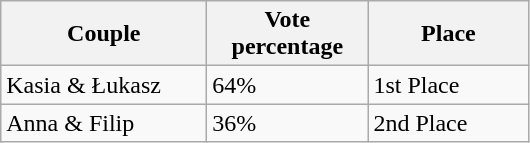<table class="wikitable">
<tr>
<th style="width:130px;">Couple</th>
<th style="width:100px;">Vote percentage</th>
<th style="width:100px;">Place</th>
</tr>
<tr>
<td>Kasia & Łukasz</td>
<td>64%</td>
<td>1st Place</td>
</tr>
<tr>
<td>Anna & Filip</td>
<td>36%</td>
<td>2nd Place</td>
</tr>
</table>
